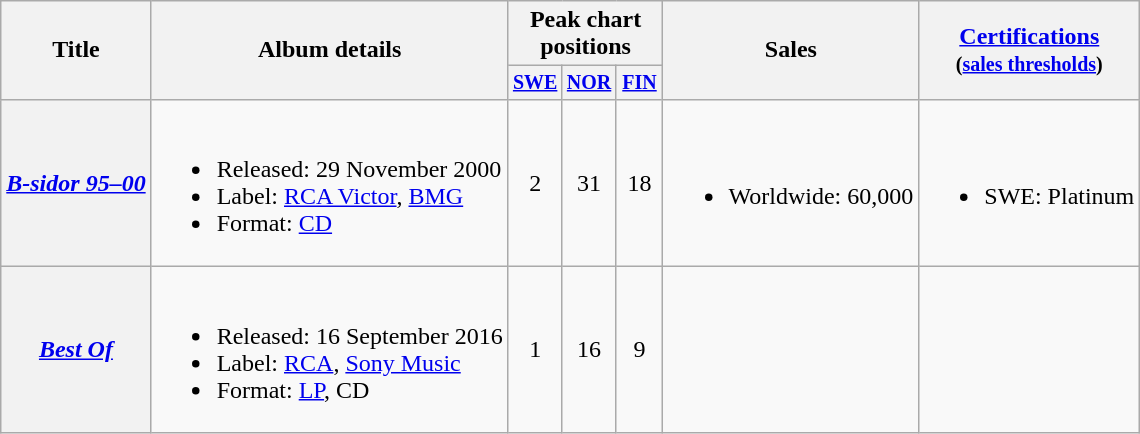<table class="wikitable plainrowheaders">
<tr>
<th rowspan="2">Title</th>
<th rowspan="2">Album details</th>
<th colspan="3">Peak chart positions</th>
<th rowspan="2">Sales</th>
<th rowspan="2"><a href='#'>Certifications</a><br><small>(<a href='#'>sales thresholds</a>)</small></th>
</tr>
<tr style=font-size:smaller;>
<th width=25><a href='#'>SWE</a><br></th>
<th width=25><a href='#'>NOR</a><br></th>
<th width=25><a href='#'>FIN</a><br></th>
</tr>
<tr>
<th scope="row"><em><a href='#'>B-sidor 95–00</a></em></th>
<td><br><ul><li>Released: 29 November 2000</li><li>Label: <a href='#'>RCA Victor</a>, <a href='#'>BMG</a></li><li>Format: <a href='#'>CD</a></li></ul></td>
<td style="text-align:center">2</td>
<td style="text-align:center">31</td>
<td style="text-align:center">18</td>
<td><br><ul><li>Worldwide: 60,000</li></ul></td>
<td align="left"><br><ul><li>SWE: Platinum</li></ul></td>
</tr>
<tr>
<th scope="row"><em><a href='#'>Best Of</a></em></th>
<td><br><ul><li>Released: 16 September 2016</li><li>Label: <a href='#'>RCA</a>, <a href='#'>Sony Music</a></li><li>Format: <a href='#'>LP</a>, CD</li></ul></td>
<td style="text-align:center">1</td>
<td style="text-align:center">16</td>
<td style="text-align:center">9</td>
<td></td>
<td></td>
</tr>
</table>
